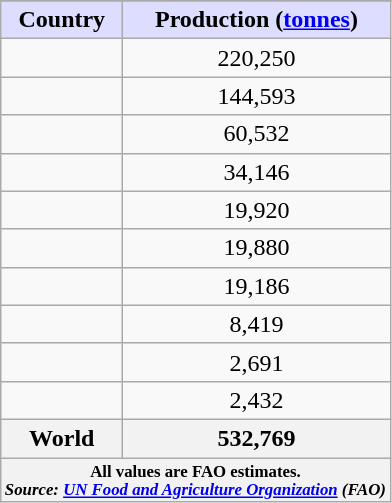<table class="wikitable sortable" style="text-align:center">
<tr>
</tr>
<tr>
<th style="background:#ddf;">Country</th>
<th style="background:#ddf;">Production (<a href='#'>tonnes</a>)</th>
</tr>
<tr>
<td align=left></td>
<td>220,250</td>
</tr>
<tr>
<td align=left></td>
<td>144,593</td>
</tr>
<tr>
<td align=left></td>
<td>60,532</td>
</tr>
<tr>
<td align=left></td>
<td>34,146</td>
</tr>
<tr>
<td align=left></td>
<td>19,920</td>
</tr>
<tr>
<td align=left></td>
<td>19,880</td>
</tr>
<tr>
<td align=left></td>
<td>19,186</td>
</tr>
<tr>
<td align=left></td>
<td>8,419</td>
</tr>
<tr>
<td align=left></td>
<td>2,691</td>
</tr>
<tr>
<td align=left></td>
<td>2,432</td>
</tr>
<tr>
<th>World</th>
<th>532,769</th>
</tr>
<tr>
<th colspan=5 style="font-size:.7em">All values are FAO estimates.<br><em>Source: <a href='#'>UN Food and Agriculture Organization</a> (FAO)</em></th>
</tr>
</table>
